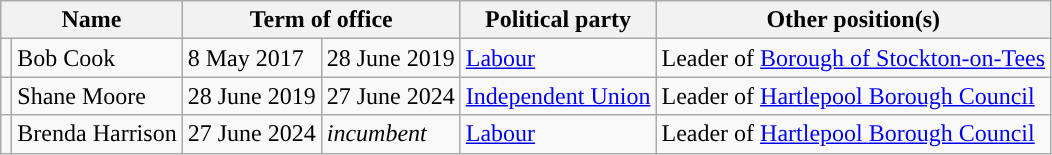<table class="wikitable">
<tr>
<th colspan="2">Name</th>
<th colspan="2">Term of office</th>
<th>Political party</th>
<th>Other position(s)</th>
</tr>
<tr>
<td style="background-color: "></td>
<td>Bob Cook</td>
<td>8 May 2017</td>
<td>28 June 2019</td>
<td><a href='#'>Labour</a></td>
<td>Leader of <a href='#'>Borough of Stockton-on-Tees</a></td>
</tr>
<tr>
<td style="background-color: "></td>
<td>Shane Moore</td>
<td>28 June 2019</td>
<td>27 June 2024</td>
<td><a href='#'>Independent Union</a></td>
<td>Leader of <a href='#'>Hartlepool Borough Council</a></td>
</tr>
<tr>
<td style="background-color: "></td>
<td>Brenda Harrison</td>
<td>27 June 2024</td>
<td><em>incumbent</em></td>
<td><a href='#'>Labour</a></td>
<td>Leader of <a href='#'>Hartlepool Borough Council</a></td>
</tr>
</table>
